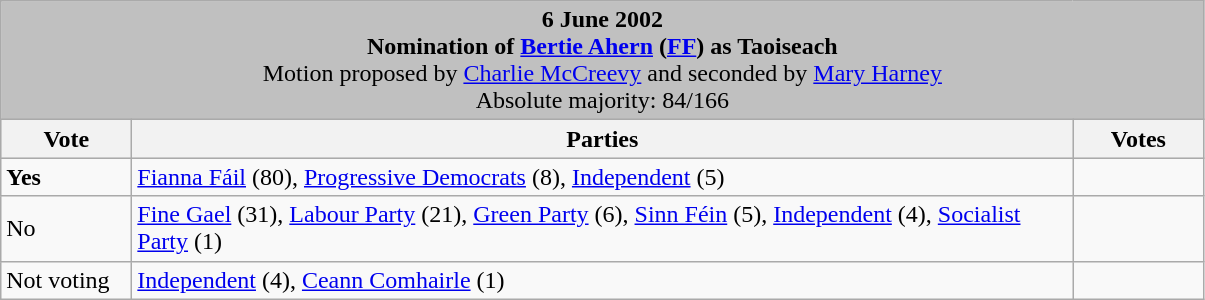<table class="wikitable">
<tr>
<td colspan="3" bgcolor="#C0C0C0" align="center"><strong>6 June 2002<br>Nomination of <a href='#'>Bertie Ahern</a> (<a href='#'>FF</a>) as Taoiseach</strong><br>Motion proposed by <a href='#'>Charlie McCreevy</a> and seconded by <a href='#'>Mary Harney</a><br>Absolute majority: 84/166</td>
</tr>
<tr bgcolor="#D8D8D8">
<th width=80px>Vote</th>
<th width=620px>Parties</th>
<th width=80px>Votes</th>
</tr>
<tr>
<td> <strong>Yes</strong></td>
<td><a href='#'>Fianna Fáil</a> (80), <a href='#'>Progressive Democrats</a> (8), <a href='#'>Independent</a> (5)</td>
<td></td>
</tr>
<tr>
<td>No</td>
<td><a href='#'>Fine Gael</a> (31), <a href='#'>Labour Party</a> (21), <a href='#'>Green Party</a> (6), <a href='#'>Sinn Féin</a> (5), <a href='#'>Independent</a> (4), <a href='#'>Socialist Party</a> (1)</td>
<td></td>
</tr>
<tr>
<td>Not voting</td>
<td><a href='#'>Independent</a> (4), <a href='#'>Ceann Comhairle</a> (1)</td>
<td></td>
</tr>
</table>
